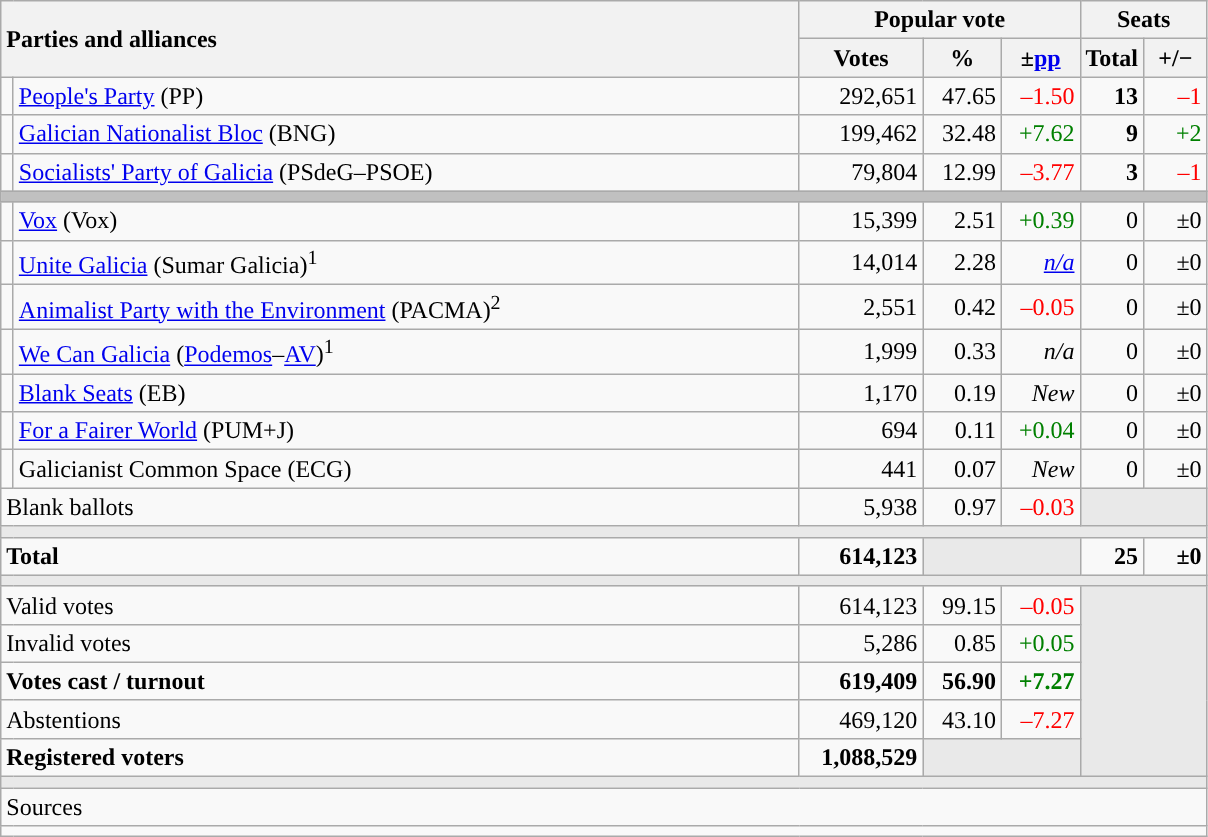<table class="wikitable" style="text-align:right;">
<tr>
<th style="text-align:left;" rowspan="2" colspan="2" width="525">Parties and alliances</th>
<th colspan="3">Popular vote</th>
<th colspan="2">Seats</th>
</tr>
<tr>
<th width="75">Votes</th>
<th width="45">%</th>
<th width="45">±<a href='#'>pp</a></th>
<th width="35">Total</th>
<th width="35">+/−</th>
</tr>
<tr>
<td width="1" style="color:inherit;background:"></td>
<td align="left"><a href='#'>People's Party</a> (PP)</td>
<td>292,651</td>
<td>47.65</td>
<td style="color:red;">–1.50</td>
<td><strong>13</strong></td>
<td style="color:red;">–1</td>
</tr>
<tr>
<td style="color:inherit;background:"></td>
<td align="left"><a href='#'>Galician Nationalist Bloc</a> (BNG)</td>
<td>199,462</td>
<td>32.48</td>
<td style="color:green;">+7.62</td>
<td><strong>9</strong></td>
<td style="color:green;">+2</td>
</tr>
<tr>
<td style="color:inherit;background:"></td>
<td align="left"><a href='#'>Socialists' Party of Galicia</a> (PSdeG–PSOE)</td>
<td>79,804</td>
<td>12.99</td>
<td style="color:red;">–3.77</td>
<td><strong>3</strong></td>
<td style="color:red;">–1</td>
</tr>
<tr>
<td colspan="7" bgcolor="#C0C0C0"></td>
</tr>
<tr>
<td style="color:inherit;background:"></td>
<td align="left"><a href='#'>Vox</a> (Vox)</td>
<td>15,399</td>
<td>2.51</td>
<td style="color:green;">+0.39</td>
<td>0</td>
<td>±0</td>
</tr>
<tr>
<td style="color:inherit;background:"></td>
<td align="left"><a href='#'>Unite Galicia</a> (Sumar Galicia)<sup>1</sup></td>
<td>14,014</td>
<td>2.28</td>
<td><em><a href='#'>n/a</a></em></td>
<td>0</td>
<td>±0</td>
</tr>
<tr>
<td style="color:inherit;background:"></td>
<td align="left"><a href='#'>Animalist Party with the Environment</a> (PACMA)<sup>2</sup></td>
<td>2,551</td>
<td>0.42</td>
<td style="color:red;">–0.05</td>
<td>0</td>
<td>±0</td>
</tr>
<tr>
<td style="color:inherit;background:"></td>
<td align="left"><a href='#'>We Can Galicia</a> (<a href='#'>Podemos</a>–<a href='#'>AV</a>)<sup>1</sup></td>
<td>1,999</td>
<td>0.33</td>
<td><em>n/a</em></td>
<td>0</td>
<td>±0</td>
</tr>
<tr>
<td style="color:inherit;background:"></td>
<td align="left"><a href='#'>Blank Seats</a> (EB)</td>
<td>1,170</td>
<td>0.19</td>
<td><em>New</em></td>
<td>0</td>
<td>±0</td>
</tr>
<tr>
<td style="color:inherit;background:"></td>
<td align="left"><a href='#'>For a Fairer World</a> (PUM+J)</td>
<td>694</td>
<td>0.11</td>
<td style="color:green;">+0.04</td>
<td>0</td>
<td>±0</td>
</tr>
<tr>
<td style="color:inherit;background:"></td>
<td align="left">Galicianist Common Space (ECG)</td>
<td>441</td>
<td>0.07</td>
<td><em>New</em></td>
<td>0</td>
<td>±0</td>
</tr>
<tr>
<td align="left" colspan="2">Blank ballots</td>
<td>5,938</td>
<td>0.97</td>
<td style="color:red;">–0.03</td>
<td bgcolor="#E9E9E9" colspan="2"></td>
</tr>
<tr>
<td colspan="7" bgcolor="#E9E9E9"></td>
</tr>
<tr style="font-weight:bold;">
<td align="left" colspan="2">Total</td>
<td>614,123</td>
<td bgcolor="#E9E9E9" colspan="2"></td>
<td>25</td>
<td>±0</td>
</tr>
<tr>
<td colspan="7" bgcolor="#E9E9E9"></td>
</tr>
<tr>
<td align="left" colspan="2">Valid votes</td>
<td>614,123</td>
<td>99.15</td>
<td style="color:red;">–0.05</td>
<td bgcolor="#E9E9E9" colspan="2" rowspan="5"></td>
</tr>
<tr>
<td align="left" colspan="2">Invalid votes</td>
<td>5,286</td>
<td>0.85</td>
<td style="color:green;">+0.05</td>
</tr>
<tr style="font-weight:bold;">
<td align="left" colspan="2">Votes cast / turnout</td>
<td>619,409</td>
<td>56.90</td>
<td style="color:green;">+7.27</td>
</tr>
<tr>
<td align="left" colspan="2">Abstentions</td>
<td>469,120</td>
<td>43.10</td>
<td style="color:red;">–7.27</td>
</tr>
<tr style="font-weight:bold;">
<td align="left" colspan="2">Registered voters</td>
<td>1,088,529</td>
<td bgcolor="#E9E9E9" colspan="2"></td>
</tr>
<tr>
<td colspan="7" bgcolor="#E9E9E9"></td>
</tr>
<tr>
<td align="left" colspan="7">Sources</td>
</tr>
<tr>
<td colspan="7" style="text-align:left; max-width:790px;"></td>
</tr>
</table>
